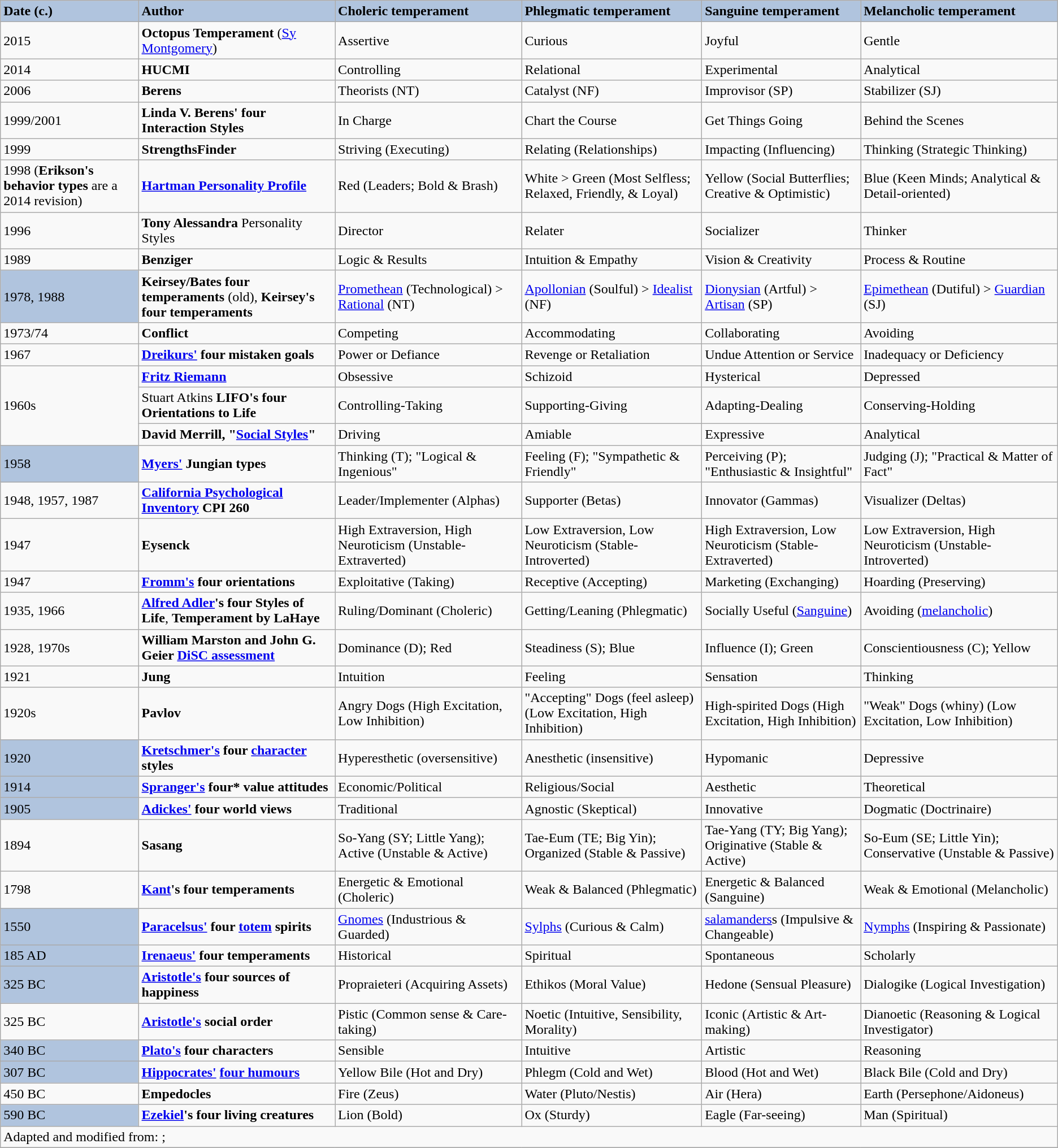<table class="wikitable">
<tr>
<td bgcolor="#b0c4de"><strong>Date (c.)</strong></td>
<td bgcolor="#b0c4de"><strong>Author</strong></td>
<td bgcolor="#b0c4de"><strong>Choleric temperament</strong></td>
<td bgcolor="#b0c4de"><strong>Phlegmatic temperament</strong></td>
<td bgcolor="#b0c4de"><strong>Sanguine temperament</strong></td>
<td bgcolor="#b0c4de"><strong>Melancholic temperament</strong></td>
</tr>
<tr>
<td>2015</td>
<td><strong>Octopus Temperament</strong> (<a href='#'>Sy Montgomery</a>)</td>
<td>Assertive</td>
<td>Curious</td>
<td>Joyful</td>
<td>Gentle</td>
</tr>
<tr>
<td>2014</td>
<td><strong>HUCMI</strong></td>
<td>Controlling</td>
<td>Relational</td>
<td>Experimental</td>
<td>Analytical</td>
</tr>
<tr>
<td>2006</td>
<td><strong>Berens</strong></td>
<td>Theorists (NT)</td>
<td>Catalyst (NF)</td>
<td>Improvisor (SP)</td>
<td>Stabilizer (SJ)</td>
</tr>
<tr>
<td>1999/2001</td>
<td><strong>Linda V. Berens' four Interaction Styles</strong></td>
<td>In Charge</td>
<td>Chart the Course</td>
<td>Get Things Going</td>
<td>Behind the Scenes</td>
</tr>
<tr>
<td>1999</td>
<td><strong>StrengthsFinder</strong></td>
<td>Striving (Executing)</td>
<td>Relating (Relationships)</td>
<td>Impacting (Influencing)</td>
<td>Thinking (Strategic Thinking)</td>
</tr>
<tr>
<td>1998 (<strong>Erikson's behavior types</strong> are a 2014 revision)</td>
<td><strong><a href='#'>Hartman Personality Profile</a></strong></td>
<td>Red (Leaders; Bold & Brash)</td>
<td>White > Green (Most Selfless; Relaxed, Friendly, & Loyal)</td>
<td>Yellow (Social Butterflies; Creative & Optimistic)</td>
<td>Blue (Keen Minds; Analytical & Detail-oriented)</td>
</tr>
<tr>
<td>1996</td>
<td><strong>Tony Alessandra</strong> Personality Styles</td>
<td>Director</td>
<td>Relater</td>
<td>Socializer</td>
<td>Thinker</td>
</tr>
<tr>
<td>1989</td>
<td><strong>Benziger</strong></td>
<td>Logic & Results</td>
<td>Intuition & Empathy</td>
<td>Vision & Creativity</td>
<td>Process & Routine</td>
</tr>
<tr>
<td bgcolor="#b0c4de">1978, 1988</td>
<td><strong>Keirsey/Bates four temperaments</strong> (old), <strong>Keirsey's four temperaments</strong></td>
<td><a href='#'>Promethean</a> (Technological) > <a href='#'>Rational</a> (NT)</td>
<td><a href='#'>Apollonian</a> (Soulful) > <a href='#'>Idealist</a> (NF)</td>
<td><a href='#'>Dionysian</a> (Artful) > <a href='#'>Artisan</a> (SP)</td>
<td><a href='#'>Epimethean</a> (Dutiful) > <a href='#'>Guardian</a> (SJ)</td>
</tr>
<tr>
<td>1973/74</td>
<td><strong>Conflict</strong></td>
<td>Competing</td>
<td>Accommodating</td>
<td>Collaborating</td>
<td>Avoiding</td>
</tr>
<tr>
<td>1967</td>
<td><strong><a href='#'>Dreikurs'</a> four mistaken goals</strong></td>
<td>Power or Defiance</td>
<td>Revenge or Retaliation</td>
<td>Undue Attention or Service</td>
<td>Inadequacy or Deficiency</td>
</tr>
<tr>
<td rowspan="3">1960s</td>
<td><strong><a href='#'>Fritz Riemann</a></strong></td>
<td>Obsessive</td>
<td>Schizoid</td>
<td>Hysterical</td>
<td>Depressed</td>
</tr>
<tr>
<td>Stuart Atkins <strong>LIFO's four Orientations to Life</strong></td>
<td>Controlling-Taking</td>
<td>Supporting-Giving</td>
<td>Adapting-Dealing</td>
<td>Conserving-Holding</td>
</tr>
<tr>
<td><strong>David Merrill, "<a href='#'>Social Styles</a>"</strong></td>
<td>Driving</td>
<td>Amiable</td>
<td>Expressive</td>
<td>Analytical</td>
</tr>
<tr>
<td bgcolor="#b0c4de">1958</td>
<td><strong><a href='#'>Myers'</a> Jungian types</strong></td>
<td>Thinking (T); "Logical & Ingenious"</td>
<td>Feeling (F); "Sympathetic & Friendly"</td>
<td>Perceiving (P); "Enthusiastic & Insightful"</td>
<td>Judging (J); "Practical & Matter of Fact"</td>
</tr>
<tr>
<td>1948, 1957, 1987</td>
<td><strong><a href='#'>California Psychological Inventory</a> CPI 260</strong></td>
<td>Leader/Implementer (Alphas)</td>
<td>Supporter (Betas)</td>
<td>Innovator (Gammas)</td>
<td>Visualizer (Deltas)</td>
</tr>
<tr>
<td>1947</td>
<td><strong>Eysenck</strong></td>
<td>High Extraversion, High Neuroticism (Unstable-Extraverted)</td>
<td>Low Extraversion, Low Neuroticism (Stable-Introverted)</td>
<td>High Extraversion, Low Neuroticism (Stable-Extraverted)</td>
<td>Low Extraversion, High Neuroticism (Unstable-Introverted)</td>
</tr>
<tr>
<td>1947</td>
<td><strong><a href='#'>Fromm's</a> four orientations</strong></td>
<td>Exploitative (Taking)</td>
<td>Receptive (Accepting)</td>
<td>Marketing (Exchanging)</td>
<td>Hoarding (Preserving)</td>
</tr>
<tr>
<td>1935, 1966</td>
<td><strong><a href='#'>Alfred Adler</a>'s four Styles of Life</strong>, <strong>Temperament by LaHaye</strong></td>
<td>Ruling/Dominant (Choleric)</td>
<td>Getting/Leaning (Phlegmatic)</td>
<td>Socially Useful (<a href='#'>Sanguine</a>)</td>
<td>Avoiding (<a href='#'>melancholic</a>)</td>
</tr>
<tr>
<td>1928, 1970s</td>
<td><strong>William Marston and John G. Geier <a href='#'>DiSC assessment</a></strong></td>
<td>Dominance (D); Red</td>
<td>Steadiness (S); Blue</td>
<td>Influence (I); Green</td>
<td>Conscientiousness (C); Yellow</td>
</tr>
<tr>
<td>1921</td>
<td><strong>Jung</strong></td>
<td>Intuition</td>
<td>Feeling</td>
<td>Sensation</td>
<td>Thinking</td>
</tr>
<tr>
<td>1920s</td>
<td><strong>Pavlov</strong></td>
<td>Angry Dogs (High Excitation, Low Inhibition)</td>
<td>"Accepting" Dogs (feel asleep) (Low Excitation, High Inhibition)</td>
<td>High-spirited Dogs (High Excitation, High Inhibition)</td>
<td>"Weak" Dogs (whiny) (Low Excitation, Low Inhibition)</td>
</tr>
<tr>
<td bgcolor="#b0c4de">1920</td>
<td><strong><a href='#'>Kretschmer's</a> four <a href='#'>character</a> styles</strong></td>
<td>Hyperesthetic (oversensitive)</td>
<td>Anesthetic (insensitive)</td>
<td>Hypomanic</td>
<td>Depressive</td>
</tr>
<tr>
<td bgcolor="#b0c4de">1914</td>
<td><strong><a href='#'>Spranger's</a> four* value attitudes</strong></td>
<td>Economic/Political</td>
<td>Religious/Social</td>
<td>Aesthetic</td>
<td>Theoretical</td>
</tr>
<tr>
<td bgcolor="#b0c4de">1905</td>
<td><strong><a href='#'>Adickes'</a> four world views</strong></td>
<td>Traditional</td>
<td>Agnostic (Skeptical)</td>
<td>Innovative</td>
<td>Dogmatic (Doctrinaire)</td>
</tr>
<tr>
<td>1894</td>
<td><strong>Sasang</strong></td>
<td>So-Yang (SY; Little Yang); Active (Unstable & Active)</td>
<td>Tae-Eum (TE; Big Yin); Organized (Stable & Passive)</td>
<td>Tae-Yang (TY; Big Yang); Originative (Stable & Active)</td>
<td>So-Eum (SE; Little Yin); Conservative (Unstable & Passive)</td>
</tr>
<tr>
<td>1798</td>
<td><strong><a href='#'>Kant</a>'s four temperaments</strong></td>
<td>Energetic & Emotional (Choleric)</td>
<td>Weak & Balanced (Phlegmatic)</td>
<td>Energetic & Balanced (Sanguine)</td>
<td>Weak & Emotional (Melancholic)</td>
</tr>
<tr>
<td bgcolor="#b0c4de">1550</td>
<td><strong><a href='#'>Paracelsus'</a> four <a href='#'>totem</a> spirits</strong></td>
<td><a href='#'>Gnomes</a> (Industrious & Guarded)</td>
<td><a href='#'>Sylphs</a> (Curious & Calm)</td>
<td><a href='#'>salamanders</a>s (Impulsive & Changeable)</td>
<td><a href='#'>Nymphs</a> (Inspiring & Passionate)</td>
</tr>
<tr>
<td bgcolor="#b0c4de">185 AD</td>
<td><strong><a href='#'>Irenaeus'</a> four temperaments</strong></td>
<td>Historical</td>
<td>Spiritual</td>
<td>Spontaneous</td>
<td>Scholarly</td>
</tr>
<tr>
<td bgcolor="#b0c4de">325 BC</td>
<td><strong><a href='#'>Aristotle's</a> four sources of happiness</strong></td>
<td>Propraieteri (Acquiring Assets)</td>
<td>Ethikos (Moral Value)</td>
<td>Hedone (Sensual Pleasure)</td>
<td>Dialogike (Logical Investigation)</td>
</tr>
<tr>
<td>325 BC</td>
<td><strong><a href='#'>Aristotle's</a> social order</strong></td>
<td>Pistic (Common sense & Care-taking)</td>
<td>Noetic (Intuitive, Sensibility, Morality)</td>
<td>Iconic (Artistic & Art-making)</td>
<td>Dianoetic (Reasoning & Logical Investigator)</td>
</tr>
<tr>
<td bgcolor="#b0c4de">340 BC</td>
<td><strong><a href='#'>Plato's</a> four characters</strong></td>
<td>Sensible</td>
<td>Intuitive</td>
<td>Artistic</td>
<td>Reasoning</td>
</tr>
<tr>
<td bgcolor="#b0c4de">307 BC</td>
<td><strong><a href='#'>Hippocrates'</a> <a href='#'>four humours</a></strong></td>
<td>Yellow Bile (Hot and Dry)</td>
<td>Phlegm (Cold and Wet)</td>
<td>Blood (Hot and Wet)</td>
<td>Black Bile (Cold and Dry)</td>
</tr>
<tr>
<td>450 BC</td>
<td><strong>Empedocles</strong></td>
<td>Fire (Zeus)</td>
<td>Water (Pluto/Nestis)</td>
<td>Air (Hera)</td>
<td>Earth (Persephone/Aidoneus)</td>
</tr>
<tr>
<td bgcolor="#b0c4de">590 BC</td>
<td><strong><a href='#'>Ezekiel</a>'s four living creatures</strong></td>
<td>Lion (Bold)</td>
<td>Ox (Sturdy)</td>
<td>Eagle (Far-seeing)</td>
<td>Man (Spiritual)</td>
</tr>
<tr>
<td colspan="6">Adapted and modified from: ; </td>
</tr>
<tr>
</tr>
</table>
